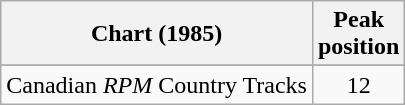<table class="wikitable sortable">
<tr>
<th>Chart (1985)</th>
<th>Peak<br>position</th>
</tr>
<tr>
</tr>
<tr>
<td>Canadian <em>RPM</em> Country Tracks</td>
<td align="center">12</td>
</tr>
</table>
